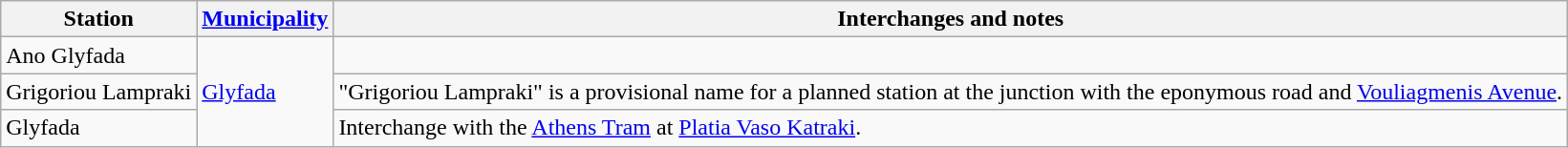<table class="wikitable sortable">
<tr>
<th>Station</th>
<th><a href='#'>Municipality</a></th>
<th class="unsortable">Interchanges and notes</th>
</tr>
<tr>
<td>Ano Glyfada</td>
<td rowspan="3"><a href='#'>Glyfada</a></td>
<td></td>
</tr>
<tr>
<td>Grigoriou Lampraki</td>
<td>"Grigoriou Lampraki" is a provisional name for a planned station at the junction with the eponymous road and <a href='#'>Vouliagmenis Avenue</a>.</td>
</tr>
<tr>
<td>Glyfada</td>
<td>Interchange with the <a href='#'>Athens Tram</a> at <a href='#'>Platia Vaso Katraki</a>.</td>
</tr>
</table>
